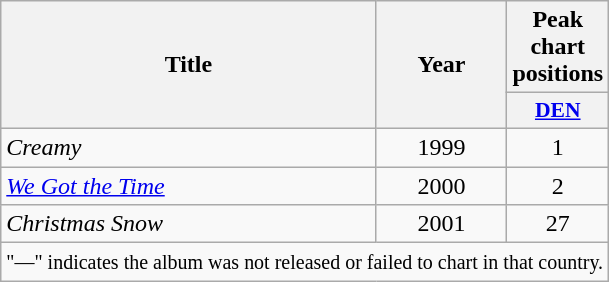<table class="wikitable" border="1">
<tr>
<th rowspan="2">Title</th>
<th rowspan="2">Year</th>
<th colspan="1">Peak chart positions</th>
</tr>
<tr>
<th style="width:3em;font-size:90%"><a href='#'>DEN</a><br></th>
</tr>
<tr>
<td><em>Creamy</em></td>
<td align=center>1999</td>
<td align=center>1</td>
</tr>
<tr>
<td><em><a href='#'>We Got the Time</a></em></td>
<td align=center>2000</td>
<td align=center>2</td>
</tr>
<tr>
<td><em>Christmas Snow</em></td>
<td align=center>2001</td>
<td align=center>27</td>
</tr>
<tr>
<td align=center colspan="3"><small>"—" indicates the album was not released or failed to chart in that country.</small></td>
</tr>
</table>
